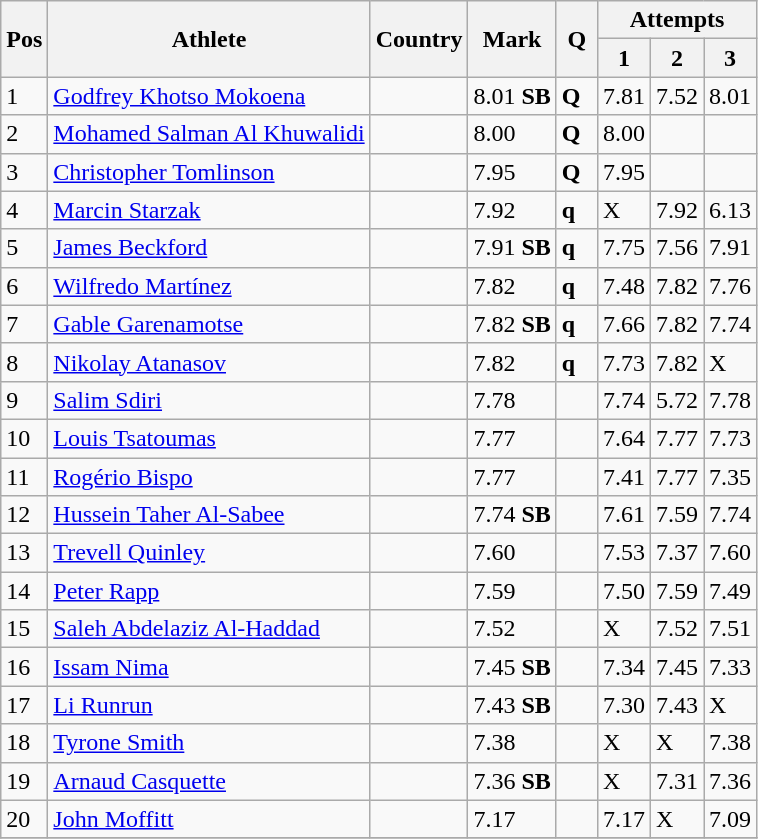<table class="wikitable">
<tr>
<th rowspan=2>Pos</th>
<th rowspan=2>Athlete</th>
<th rowspan=2>Country</th>
<th rowspan=2>Mark</th>
<th rowspan=2 width=20>Q</th>
<th colspan=3>Attempts</th>
</tr>
<tr>
<th>1</th>
<th>2</th>
<th>3</th>
</tr>
<tr>
<td>1</td>
<td><a href='#'>Godfrey Khotso Mokoena</a></td>
<td></td>
<td>8.01 <strong>SB</strong></td>
<td><strong>Q</strong></td>
<td>7.81</td>
<td>7.52</td>
<td>8.01</td>
</tr>
<tr>
<td>2</td>
<td><a href='#'>Mohamed Salman Al Khuwalidi</a></td>
<td></td>
<td>8.00</td>
<td><strong>Q</strong></td>
<td>8.00</td>
<td></td>
<td></td>
</tr>
<tr>
<td>3</td>
<td><a href='#'>Christopher Tomlinson</a></td>
<td></td>
<td>7.95</td>
<td><strong>Q</strong></td>
<td>7.95</td>
<td></td>
<td></td>
</tr>
<tr>
<td>4</td>
<td><a href='#'>Marcin Starzak</a></td>
<td></td>
<td>7.92</td>
<td><strong>q</strong></td>
<td>X</td>
<td>7.92</td>
<td>6.13</td>
</tr>
<tr>
<td>5</td>
<td><a href='#'>James Beckford</a></td>
<td></td>
<td>7.91 <strong>SB</strong></td>
<td><strong>q</strong></td>
<td>7.75</td>
<td>7.56</td>
<td>7.91</td>
</tr>
<tr>
<td>6</td>
<td><a href='#'>Wilfredo Martínez</a></td>
<td></td>
<td>7.82</td>
<td><strong>q</strong></td>
<td>7.48</td>
<td>7.82</td>
<td>7.76</td>
</tr>
<tr>
<td>7</td>
<td><a href='#'>Gable Garenamotse</a></td>
<td></td>
<td>7.82 <strong>SB</strong></td>
<td><strong>q</strong></td>
<td>7.66</td>
<td>7.82</td>
<td>7.74</td>
</tr>
<tr>
<td>8</td>
<td><a href='#'>Nikolay Atanasov</a></td>
<td></td>
<td>7.82</td>
<td><strong>q</strong></td>
<td>7.73</td>
<td>7.82</td>
<td>X</td>
</tr>
<tr>
<td>9</td>
<td><a href='#'>Salim Sdiri</a></td>
<td></td>
<td>7.78</td>
<td></td>
<td>7.74</td>
<td>5.72</td>
<td>7.78</td>
</tr>
<tr>
<td>10</td>
<td><a href='#'>Louis Tsatoumas</a></td>
<td></td>
<td>7.77</td>
<td></td>
<td>7.64</td>
<td>7.77</td>
<td>7.73</td>
</tr>
<tr>
<td>11</td>
<td><a href='#'>Rogério Bispo</a></td>
<td></td>
<td>7.77</td>
<td></td>
<td>7.41</td>
<td>7.77</td>
<td>7.35</td>
</tr>
<tr>
<td>12</td>
<td><a href='#'>Hussein Taher Al-Sabee</a></td>
<td></td>
<td>7.74 <strong>SB</strong></td>
<td></td>
<td>7.61</td>
<td>7.59</td>
<td>7.74</td>
</tr>
<tr>
<td>13</td>
<td><a href='#'>Trevell Quinley</a></td>
<td></td>
<td>7.60</td>
<td></td>
<td>7.53</td>
<td>7.37</td>
<td>7.60</td>
</tr>
<tr>
<td>14</td>
<td><a href='#'>Peter Rapp</a></td>
<td></td>
<td>7.59</td>
<td></td>
<td>7.50</td>
<td>7.59</td>
<td>7.49</td>
</tr>
<tr>
<td>15</td>
<td><a href='#'>Saleh Abdelaziz Al-Haddad</a></td>
<td></td>
<td>7.52</td>
<td></td>
<td>X</td>
<td>7.52</td>
<td>7.51</td>
</tr>
<tr>
<td>16</td>
<td><a href='#'>Issam Nima</a></td>
<td></td>
<td>7.45 <strong>SB</strong></td>
<td></td>
<td>7.34</td>
<td>7.45</td>
<td>7.33</td>
</tr>
<tr>
<td>17</td>
<td><a href='#'>Li Runrun</a></td>
<td></td>
<td>7.43 <strong>SB</strong></td>
<td></td>
<td>7.30</td>
<td>7.43</td>
<td>X</td>
</tr>
<tr>
<td>18</td>
<td><a href='#'>Tyrone Smith</a></td>
<td></td>
<td>7.38</td>
<td></td>
<td>X</td>
<td>X</td>
<td>7.38</td>
</tr>
<tr>
<td>19</td>
<td><a href='#'>Arnaud Casquette</a></td>
<td></td>
<td>7.36 <strong>SB</strong></td>
<td></td>
<td>X</td>
<td>7.31</td>
<td>7.36</td>
</tr>
<tr>
<td>20</td>
<td><a href='#'>John Moffitt</a></td>
<td></td>
<td>7.17</td>
<td></td>
<td>7.17</td>
<td>X</td>
<td>7.09</td>
</tr>
<tr>
</tr>
</table>
